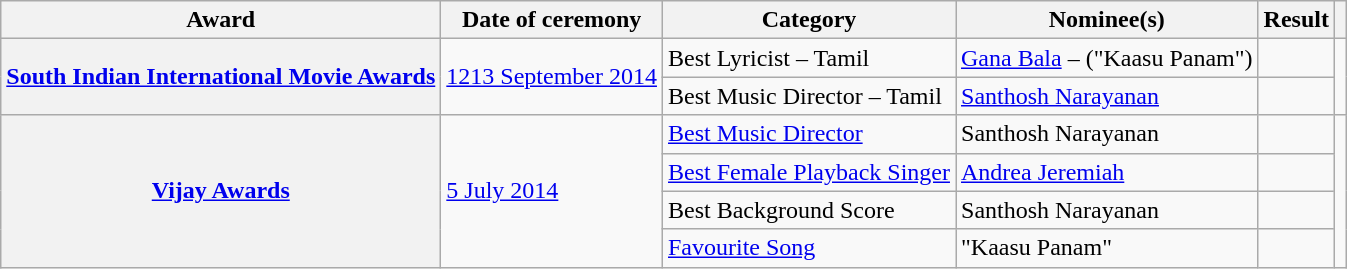<table class="wikitable plainrowheaders sortable">
<tr>
<th scope="col">Award</th>
<th scope="col">Date of ceremony</th>
<th scope="col">Category</th>
<th scope="col">Nominee(s)</th>
<th scope="col">Result</th>
<th scope="col" class="unsortable"></th>
</tr>
<tr>
<th scope="row" rowspan="2"><a href='#'>South Indian International Movie Awards</a></th>
<td rowspan="2"><a href='#'>1213 September 2014</a></td>
<td>Best Lyricist – Tamil</td>
<td><a href='#'>Gana Bala</a> – ("Kaasu Panam")</td>
<td></td>
<td rowspan="2" style="text-align:center;"><br></td>
</tr>
<tr>
<td>Best Music Director – Tamil</td>
<td><a href='#'>Santhosh Narayanan</a></td>
<td></td>
</tr>
<tr>
<th scope="row" rowspan="4"><a href='#'>Vijay Awards</a></th>
<td rowspan="4"><a href='#'>5 July 2014</a></td>
<td><a href='#'>Best Music Director</a></td>
<td>Santhosh Narayanan</td>
<td></td>
<td rowspan="4" style="text-align:center;"><br></td>
</tr>
<tr>
<td><a href='#'>Best Female Playback Singer</a></td>
<td><a href='#'>Andrea Jeremiah</a></td>
<td></td>
</tr>
<tr>
<td>Best Background Score</td>
<td>Santhosh Narayanan</td>
<td></td>
</tr>
<tr>
<td><a href='#'>Favourite Song</a></td>
<td>"Kaasu Panam"</td>
<td></td>
</tr>
</table>
